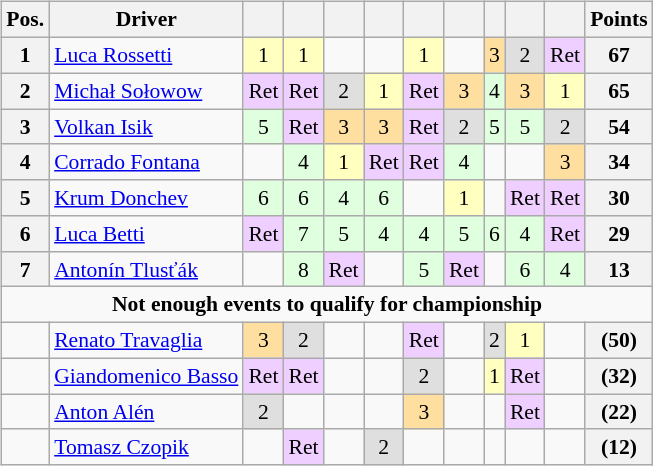<table>
<tr>
<td valign="top"><br><table class="wikitable" style="text-align:center; font-size:90%;">
<tr>
<th>Pos.</th>
<th>Driver</th>
<th></th>
<th></th>
<th></th>
<th></th>
<th></th>
<th></th>
<th></th>
<th></th>
<th></th>
<th>Points</th>
</tr>
<tr>
<th>1</th>
<td align=left> <a href='#'>Luca Rossetti</a></td>
<td style="background:#ffffbf;">1</td>
<td style="background:#ffffbf;">1</td>
<td></td>
<td></td>
<td style="background:#ffffbf;">1</td>
<td></td>
<td style="background:#ffdf9f;">3</td>
<td style="background:#dfdfdf;">2</td>
<td style="background:#efcfff;">Ret</td>
<th>67</th>
</tr>
<tr>
<th>2</th>
<td align=left> <a href='#'>Michał Sołowow</a></td>
<td style="background:#efcfff;">Ret</td>
<td style="background:#efcfff;">Ret</td>
<td style="background:#dfdfdf;">2</td>
<td style="background:#ffffbf;">1</td>
<td style="background:#efcfff;">Ret</td>
<td style="background:#ffdf9f;">3</td>
<td style="background:#dfffdf;">4</td>
<td style="background:#ffdf9f;">3</td>
<td style="background:#ffffbf;">1</td>
<th>65</th>
</tr>
<tr>
<th>3</th>
<td align=left> <a href='#'>Volkan Isik</a></td>
<td style="background:#dfffdf;">5</td>
<td style="background:#efcfff;">Ret</td>
<td style="background:#ffdf9f;">3</td>
<td style="background:#ffdf9f;">3</td>
<td style="background:#efcfff;">Ret</td>
<td style="background:#dfdfdf;">2</td>
<td style="background:#dfffdf;">5</td>
<td style="background:#dfffdf;">5</td>
<td style="background:#dfdfdf;">2</td>
<th>54</th>
</tr>
<tr>
<th>4</th>
<td align=left> <a href='#'>Corrado Fontana</a></td>
<td></td>
<td style="background:#dfffdf;">4</td>
<td style="background:#ffffbf;">1</td>
<td style="background:#efcfff;">Ret</td>
<td style="background:#efcfff;">Ret</td>
<td style="background:#dfffdf;">4</td>
<td></td>
<td></td>
<td style="background:#ffdf9f;">3</td>
<th>34</th>
</tr>
<tr>
<th>5</th>
<td align=left> <a href='#'>Krum Donchev</a></td>
<td style="background:#dfffdf;">6</td>
<td style="background:#dfffdf;">6</td>
<td style="background:#dfffdf;">4</td>
<td style="background:#dfffdf;">6</td>
<td></td>
<td style="background:#ffffbf;">1</td>
<td></td>
<td style="background:#efcfff;">Ret</td>
<td style="background:#efcfff;">Ret</td>
<th>30</th>
</tr>
<tr>
<th>6</th>
<td align=left> <a href='#'>Luca Betti</a></td>
<td style="background:#efcfff;">Ret</td>
<td style="background:#dfffdf;">7</td>
<td style="background:#dfffdf;">5</td>
<td style="background:#dfffdf;">4</td>
<td style="background:#dfffdf;">4</td>
<td style="background:#dfffdf;">5</td>
<td style="background:#dfffdf;">6</td>
<td style="background:#dfffdf;">4</td>
<td style="background:#efcfff;">Ret</td>
<th>29</th>
</tr>
<tr>
<th>7</th>
<td align=left> <a href='#'>Antonín Tlusťák</a></td>
<td></td>
<td style="background:#dfffdf;">8</td>
<td style="background:#efcfff;">Ret</td>
<td></td>
<td style="background:#dfffdf;">5</td>
<td style="background:#efcfff;">Ret</td>
<td></td>
<td style="background:#dfffdf;">6</td>
<td style="background:#dfffdf;">4</td>
<th>13</th>
</tr>
<tr>
<td colspan=13><strong>Not enough events to qualify for championship</strong></td>
</tr>
<tr>
<td></td>
<td align=left> <a href='#'>Renato Travaglia</a></td>
<td style="background:#ffdf9f;">3</td>
<td style="background:#dfdfdf;">2</td>
<td></td>
<td></td>
<td style="background:#efcfff;">Ret</td>
<td></td>
<td style="background:#dfdfdf;">2</td>
<td style="background:#ffffbf;">1</td>
<td></td>
<th>(50)</th>
</tr>
<tr>
<td></td>
<td align=left> <a href='#'>Giandomenico Basso</a></td>
<td style="background:#efcfff;">Ret</td>
<td style="background:#efcfff;">Ret</td>
<td></td>
<td></td>
<td style="background:#dfdfdf;">2</td>
<td></td>
<td style="background:#ffffbf;">1</td>
<td style="background:#efcfff;">Ret</td>
<td></td>
<th>(32)</th>
</tr>
<tr>
<td></td>
<td align=left> <a href='#'>Anton Alén</a></td>
<td style="background:#dfdfdf;">2</td>
<td></td>
<td></td>
<td></td>
<td style="background:#ffdf9f;">3</td>
<td></td>
<td></td>
<td style="background:#efcfff;">Ret</td>
<td></td>
<th>(22)</th>
</tr>
<tr>
<td></td>
<td align=left> <a href='#'>Tomasz Czopik</a></td>
<td></td>
<td style="background:#efcfff;">Ret</td>
<td></td>
<td style="background:#dfdfdf;">2</td>
<td></td>
<td></td>
<td></td>
<td></td>
<td></td>
<th>(12)</th>
</tr>
</table>
</td>
<td valign="top"><br></td>
</tr>
</table>
